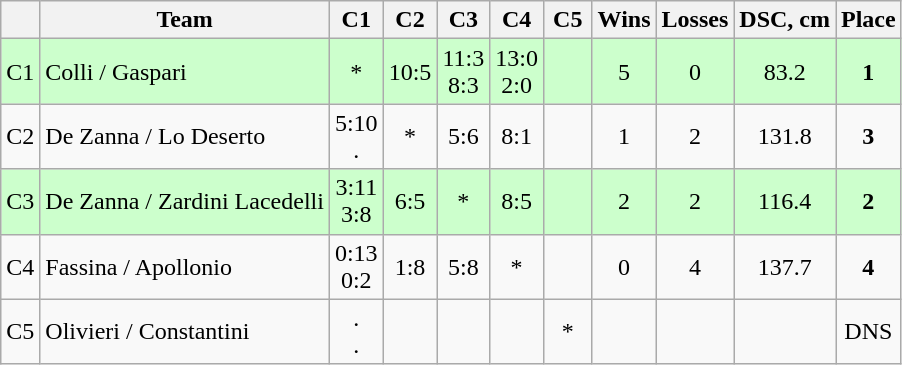<table class="wikitable" style="text-align:center">
<tr>
<th></th>
<th>Team</th>
<th width="25">C1</th>
<th width="25">C2</th>
<th width="25">C3</th>
<th width="25">C4</th>
<th width="25">C5</th>
<th width="20">Wins</th>
<th width="20">Losses</th>
<th>DSC, cm</th>
<th>Place</th>
</tr>
<tr bgcolor=#cfc>
<td>C1</td>
<td align=left>Colli / Gaspari</td>
<td>*</td>
<td>10:5<br></td>
<td>11:3<br> 8:3</td>
<td>13:0<br> 2:0</td>
<td><br></td>
<td>5</td>
<td>0</td>
<td>83.2</td>
<td><strong>1</strong></td>
</tr>
<tr>
<td>C2</td>
<td align=left>De Zanna / Lo Deserto</td>
<td>5:10<br>   .</td>
<td>*</td>
<td>5:6<br></td>
<td>8:1<br></td>
<td><br></td>
<td>1</td>
<td>2</td>
<td>131.8</td>
<td><strong>3</strong></td>
</tr>
<tr bgcolor=#cfc>
<td>C3</td>
<td align=left>De Zanna / Zardini Lacedelli</td>
<td>3:11<br> 3:8</td>
<td>6:5<br></td>
<td>*</td>
<td>8:5<br></td>
<td><br></td>
<td>2</td>
<td>2</td>
<td>116.4</td>
<td><strong>2</strong></td>
</tr>
<tr>
<td>C4</td>
<td align=left>Fassina / Apollonio</td>
<td>0:13<br> 0:2</td>
<td>1:8<br></td>
<td>5:8<br></td>
<td>*</td>
<td><br></td>
<td>0</td>
<td>4</td>
<td>137.7</td>
<td><strong>4</strong></td>
</tr>
<tr>
<td>C5</td>
<td align=left>Olivieri / Constantini</td>
<td>.<br>   .</td>
<td><br></td>
<td><br></td>
<td><br></td>
<td>*</td>
<td></td>
<td></td>
<td></td>
<td>DNS</td>
</tr>
</table>
